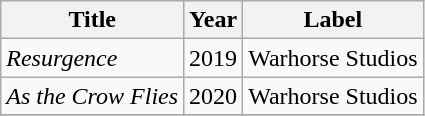<table class="wikitable" style="text-align:left;">
<tr>
<th>Title</th>
<th>Year</th>
<th>Label</th>
</tr>
<tr>
<td><em>Resurgence</em></td>
<td>2019</td>
<td rowspan="1">Warhorse Studios</td>
</tr>
<tr>
<td><em>As the Crow Flies</em></td>
<td>2020</td>
<td rowspan="1">Warhorse Studios</td>
</tr>
<tr>
</tr>
</table>
